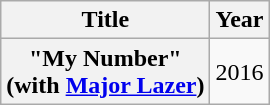<table class="wikitable plainrowheaders" style="text-align:center;">
<tr>
<th scope="col">Title</th>
<th scope="col">Year</th>
</tr>
<tr>
<th scope="row">"My Number"<br><span>(with <a href='#'>Major Lazer</a>)</span></th>
<td>2016</td>
</tr>
</table>
